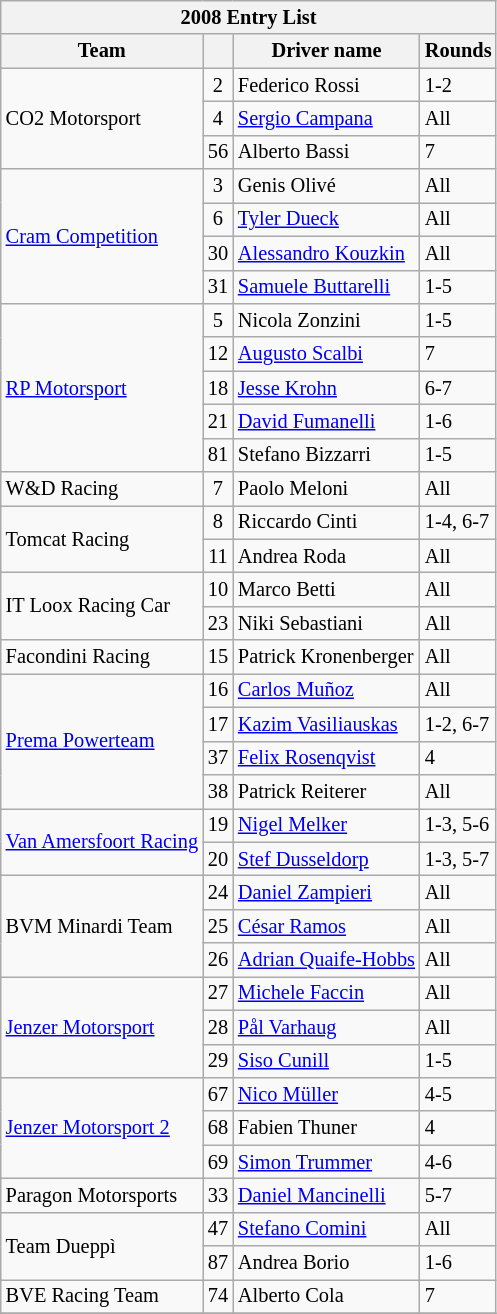<table class="wikitable" style="font-size:85%">
<tr>
<th colspan=4>2008 Entry List</th>
</tr>
<tr>
<th>Team</th>
<th></th>
<th>Driver name</th>
<th>Rounds</th>
</tr>
<tr>
<td rowspan=3 nowrap> CO2 Motorsport</td>
<td align=center>2</td>
<td nowrap> Federico Rossi</td>
<td>1-2</td>
</tr>
<tr>
<td align=center>4</td>
<td nowrap> <a href='#'>Sergio Campana</a></td>
<td>All</td>
</tr>
<tr>
<td align=center>56</td>
<td nowrap> Alberto Bassi</td>
<td>7</td>
</tr>
<tr>
<td rowspan=4 nowrap> <a href='#'>Cram Competition</a></td>
<td align=center>3</td>
<td nowrap> Genis Olivé</td>
<td>All</td>
</tr>
<tr>
<td align=center>6</td>
<td nowrap> <a href='#'>Tyler Dueck</a></td>
<td>All</td>
</tr>
<tr>
<td align=center>30</td>
<td nowrap> <a href='#'>Alessandro Kouzkin</a></td>
<td>All</td>
</tr>
<tr>
<td align=center>31</td>
<td nowrap> <a href='#'>Samuele Buttarelli</a></td>
<td>1-5</td>
</tr>
<tr>
<td rowspan=5 nowrap> <a href='#'>RP Motorsport</a></td>
<td align=center>5</td>
<td nowrap> Nicola Zonzini</td>
<td>1-5</td>
</tr>
<tr>
<td align=center>12</td>
<td nowrap> <a href='#'>Augusto Scalbi</a></td>
<td>7</td>
</tr>
<tr>
<td align=center>18</td>
<td nowrap> <a href='#'>Jesse Krohn</a></td>
<td>6-7</td>
</tr>
<tr>
<td align=center>21</td>
<td nowrap> <a href='#'>David Fumanelli</a></td>
<td>1-6</td>
</tr>
<tr>
<td align=center>81</td>
<td nowrap> Stefano Bizzarri</td>
<td>1-5</td>
</tr>
<tr>
<td nowrap> W&D Racing</td>
<td align=center>7</td>
<td nowrap> Paolo Meloni</td>
<td>All</td>
</tr>
<tr>
<td rowspan=2 nowrap> Tomcat Racing</td>
<td align=center>8</td>
<td nowrap> Riccardo Cinti</td>
<td>1-4, 6-7</td>
</tr>
<tr>
<td align=center>11</td>
<td nowrap> Andrea Roda</td>
<td>All</td>
</tr>
<tr>
<td rowspan=2 nowrap> IT Loox Racing Car</td>
<td align=center>10</td>
<td nowrap> Marco Betti</td>
<td>All</td>
</tr>
<tr>
<td align=center>23</td>
<td nowrap> Niki Sebastiani</td>
<td>All</td>
</tr>
<tr>
<td nowrap> Facondini Racing</td>
<td align=center>15</td>
<td nowrap> Patrick Kronenberger</td>
<td>All</td>
</tr>
<tr>
<td rowspan=4 nowrap> <a href='#'>Prema Powerteam</a></td>
<td align=center>16</td>
<td nowrap> <a href='#'>Carlos Muñoz</a></td>
<td>All</td>
</tr>
<tr>
<td align=center>17</td>
<td nowrap> <a href='#'>Kazim Vasiliauskas</a></td>
<td>1-2, 6-7</td>
</tr>
<tr>
<td align=center>37</td>
<td nowrap> <a href='#'>Felix Rosenqvist</a></td>
<td>4</td>
</tr>
<tr>
<td align=center>38</td>
<td nowrap> Patrick Reiterer</td>
<td>All</td>
</tr>
<tr>
<td rowspan=2 nowrap> <a href='#'>Van Amersfoort Racing</a></td>
<td align=center>19</td>
<td nowrap> <a href='#'>Nigel Melker</a></td>
<td>1-3, 5-6</td>
</tr>
<tr>
<td align=center>20</td>
<td nowrap> <a href='#'>Stef Dusseldorp</a></td>
<td>1-3, 5-7</td>
</tr>
<tr>
<td rowspan=3 nowrap> BVM Minardi Team</td>
<td align=center>24</td>
<td nowrap> <a href='#'>Daniel Zampieri</a></td>
<td>All</td>
</tr>
<tr>
<td align=center>25</td>
<td nowrap> <a href='#'>César Ramos</a></td>
<td>All</td>
</tr>
<tr>
<td align=center>26</td>
<td nowrap> <a href='#'>Adrian Quaife-Hobbs</a></td>
<td>All</td>
</tr>
<tr>
<td rowspan=3 nowrap> <a href='#'>Jenzer Motorsport</a></td>
<td align=center>27</td>
<td nowrap> <a href='#'>Michele Faccin</a></td>
<td>All</td>
</tr>
<tr>
<td align=center>28</td>
<td nowrap> <a href='#'>Pål Varhaug</a></td>
<td>All</td>
</tr>
<tr>
<td align=center>29</td>
<td nowrap> <a href='#'>Siso Cunill</a></td>
<td>1-5</td>
</tr>
<tr>
<td rowspan=3 nowrap> <a href='#'>Jenzer Motorsport 2</a></td>
<td align=center>67</td>
<td nowrap> <a href='#'>Nico Müller</a></td>
<td>4-5</td>
</tr>
<tr>
<td align=center>68</td>
<td nowrap> Fabien Thuner</td>
<td>4</td>
</tr>
<tr>
<td align=center>69</td>
<td nowrap> <a href='#'>Simon Trummer</a></td>
<td>4-6</td>
</tr>
<tr>
<td nowrap> Paragon Motorsports</td>
<td align=center>33</td>
<td nowrap> <a href='#'>Daniel Mancinelli</a></td>
<td>5-7</td>
</tr>
<tr>
<td rowspan=2 nowrap> Team Dueppì</td>
<td align=center>47</td>
<td nowrap> <a href='#'>Stefano Comini</a></td>
<td>All</td>
</tr>
<tr>
<td align=center>87</td>
<td nowrap> Andrea Borio</td>
<td>1-6</td>
</tr>
<tr>
<td nowrap> BVE Racing Team</td>
<td align=center>74</td>
<td nowrap> Alberto Cola</td>
<td>7</td>
</tr>
<tr>
</tr>
</table>
